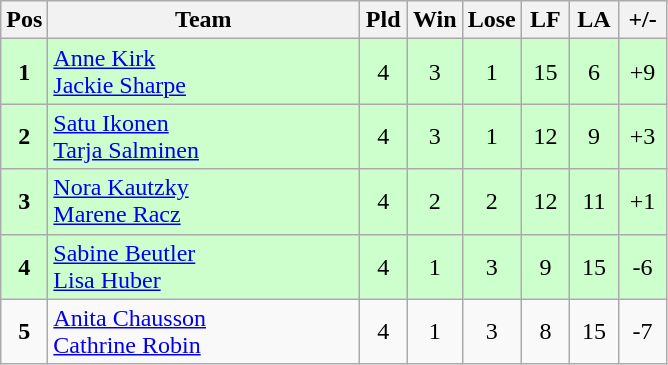<table class="wikitable" style="font-size: 100%">
<tr>
<th width=20>Pos</th>
<th width=200>Team</th>
<th width=25>Pld</th>
<th width=25>Win</th>
<th width=25>Lose</th>
<th width=25>LF</th>
<th width=25>LA</th>
<th width=25>+/-</th>
</tr>
<tr align=center style="background: #ccffcc;">
<td><strong>1</strong></td>
<td align="left"> <a href='#'>Anne Kirk</a><br> <a href='#'>Jackie Sharpe</a></td>
<td>4</td>
<td>3</td>
<td>1</td>
<td>15</td>
<td>6</td>
<td>+9</td>
</tr>
<tr align=center style="background: #ccffcc;">
<td><strong>2</strong></td>
<td align="left"> <a href='#'>Satu Ikonen</a><br> <a href='#'>Tarja Salminen</a></td>
<td>4</td>
<td>3</td>
<td>1</td>
<td>12</td>
<td>9</td>
<td>+3</td>
</tr>
<tr align=center style="background: #ccffcc;">
<td><strong>3</strong></td>
<td align="left"> <a href='#'>Nora Kautzky</a><br> <a href='#'>Marene Racz</a></td>
<td>4</td>
<td>2</td>
<td>2</td>
<td>12</td>
<td>11</td>
<td>+1</td>
</tr>
<tr align=center style="background: #ccffcc;">
<td><strong>4</strong></td>
<td align="left"> <a href='#'>Sabine Beutler</a><br> <a href='#'>Lisa Huber</a></td>
<td>4</td>
<td>1</td>
<td>3</td>
<td>9</td>
<td>15</td>
<td>-6</td>
</tr>
<tr align=center>
<td><strong>5</strong></td>
<td align="left"> <a href='#'>Anita Chausson</a><br> <a href='#'>Cathrine Robin</a></td>
<td>4</td>
<td>1</td>
<td>3</td>
<td>8</td>
<td>15</td>
<td>-7</td>
</tr>
</table>
